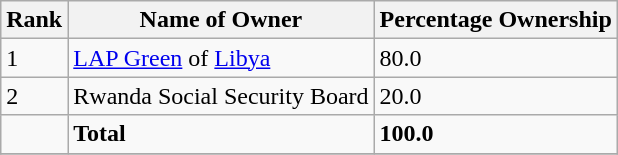<table class="wikitable sortable" style="margin-left:auto;margin-right:auto">
<tr>
<th style="width:2em;">Rank</th>
<th>Name of Owner</th>
<th>Percentage Ownership</th>
</tr>
<tr>
<td>1</td>
<td><a href='#'>LAP Green</a> of <a href='#'>Libya</a></td>
<td>80.0</td>
</tr>
<tr>
<td>2</td>
<td>Rwanda Social Security Board</td>
<td>20.0</td>
</tr>
<tr>
<td></td>
<td><strong>Total</strong></td>
<td><strong>100.0</strong></td>
</tr>
<tr>
</tr>
</table>
